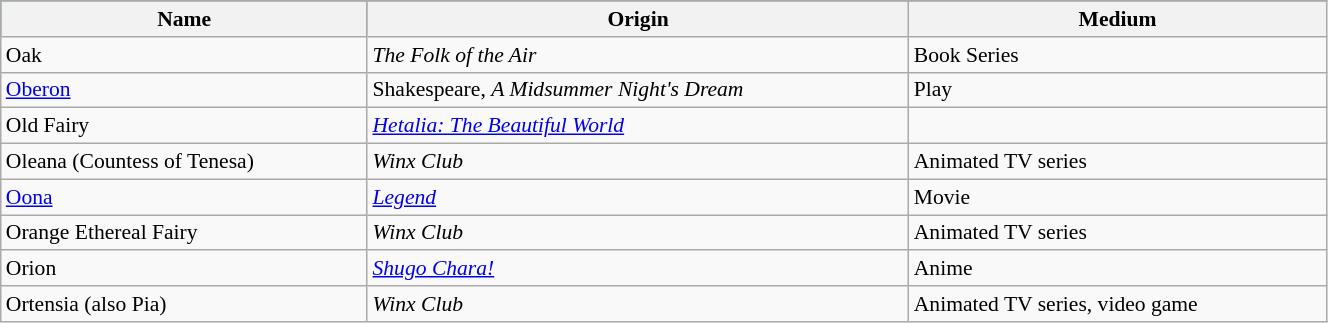<table class="wikitable sortable" style="width:70%; font-size:90%;">
<tr style="background:#115a6c;">
<th>Name</th>
<th>Origin</th>
<th>Medium</th>
</tr>
<tr>
<td>Oak</td>
<td><em>The Folk of the Air</em></td>
<td>Book Series</td>
</tr>
<tr>
<td><a href='#'>Oberon</a></td>
<td>Shakespeare, <em>A Midsummer Night's Dream</em></td>
<td>Play</td>
</tr>
<tr>
<td>Old Fairy</td>
<td><em><a href='#'>Hetalia: The Beautiful World</a></em></td>
<td></td>
</tr>
<tr>
<td>Oleana (Countess of Tenesa)</td>
<td><em>Winx Club</em></td>
<td>Animated TV series</td>
</tr>
<tr>
<td><a href='#'>Oona</a></td>
<td><em><a href='#'>Legend</a></em></td>
<td>Movie</td>
</tr>
<tr>
<td>Orange Ethereal Fairy</td>
<td><em>Winx Club</em></td>
<td>Animated TV series</td>
</tr>
<tr>
<td>Orion</td>
<td><em><a href='#'>Shugo Chara!</a></em></td>
<td>Anime</td>
</tr>
<tr>
<td>Ortensia (also Pia)</td>
<td><em>Winx Club</em></td>
<td>Animated TV series, video game</td>
</tr>
</table>
